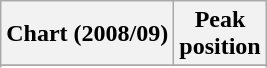<table class="wikitable plainrowheaders" style="text-align:center;">
<tr>
<th scope="col">Chart (2008/09)</th>
<th scope="col">Peak<br>position</th>
</tr>
<tr>
</tr>
<tr>
</tr>
</table>
